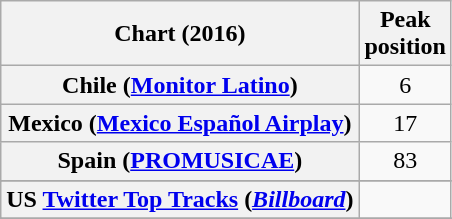<table class="wikitable sortable plainrowheaders" style="text-align:center">
<tr>
<th scope="col">Chart (2016)</th>
<th scope="col">Peak<br> position</th>
</tr>
<tr>
<th scope="row">Chile (<a href='#'>Monitor Latino</a>)</th>
<td style="text-align:center;">6</td>
</tr>
<tr>
<th scope="row">Mexico (<a href='#'>Mexico Español Airplay</a>)</th>
<td>17</td>
</tr>
<tr>
<th scope="row">Spain (<a href='#'>PROMUSICAE</a>)</th>
<td style="text-align:center;">83</td>
</tr>
<tr>
</tr>
<tr>
</tr>
<tr>
</tr>
<tr>
<th scope="row">US <a href='#'>Twitter Top Tracks</a> (<em><a href='#'>Billboard</a></em>)</th>
<td></td>
</tr>
<tr>
</tr>
<tr>
</tr>
</table>
